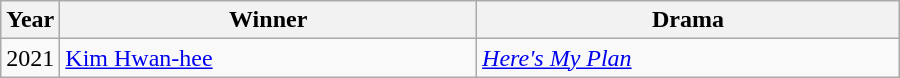<table class="wikitable" style="width:600px">
<tr>
<th width=10>Year</th>
<th>Winner</th>
<th>Drama</th>
</tr>
<tr>
<td>2021</td>
<td><a href='#'>Kim Hwan-hee</a></td>
<td><em><a href='#'>Here's My Plan</a></em></td>
</tr>
</table>
